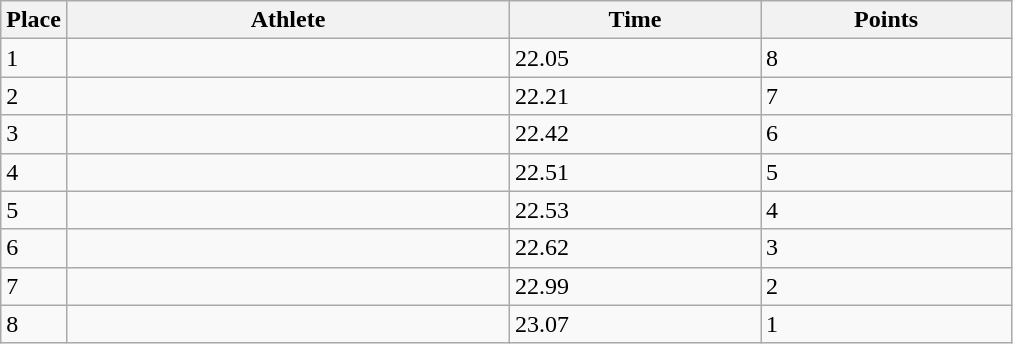<table class=wikitable>
<tr>
<th>Place</th>
<th style="width:18em">Athlete</th>
<th style="width:10em">Time</th>
<th style="width:10em">Points</th>
</tr>
<tr>
<td>1</td>
<td></td>
<td>22.05</td>
<td>8</td>
</tr>
<tr>
<td>2</td>
<td></td>
<td>22.21</td>
<td>7</td>
</tr>
<tr>
<td>3</td>
<td></td>
<td>22.42</td>
<td>6</td>
</tr>
<tr>
<td>4</td>
<td></td>
<td>22.51 </td>
<td>5</td>
</tr>
<tr>
<td>5</td>
<td></td>
<td>22.53</td>
<td>4</td>
</tr>
<tr>
<td>6</td>
<td></td>
<td>22.62</td>
<td>3</td>
</tr>
<tr>
<td>7</td>
<td></td>
<td>22.99</td>
<td>2</td>
</tr>
<tr>
<td>8</td>
<td></td>
<td>23.07</td>
<td>1</td>
</tr>
</table>
